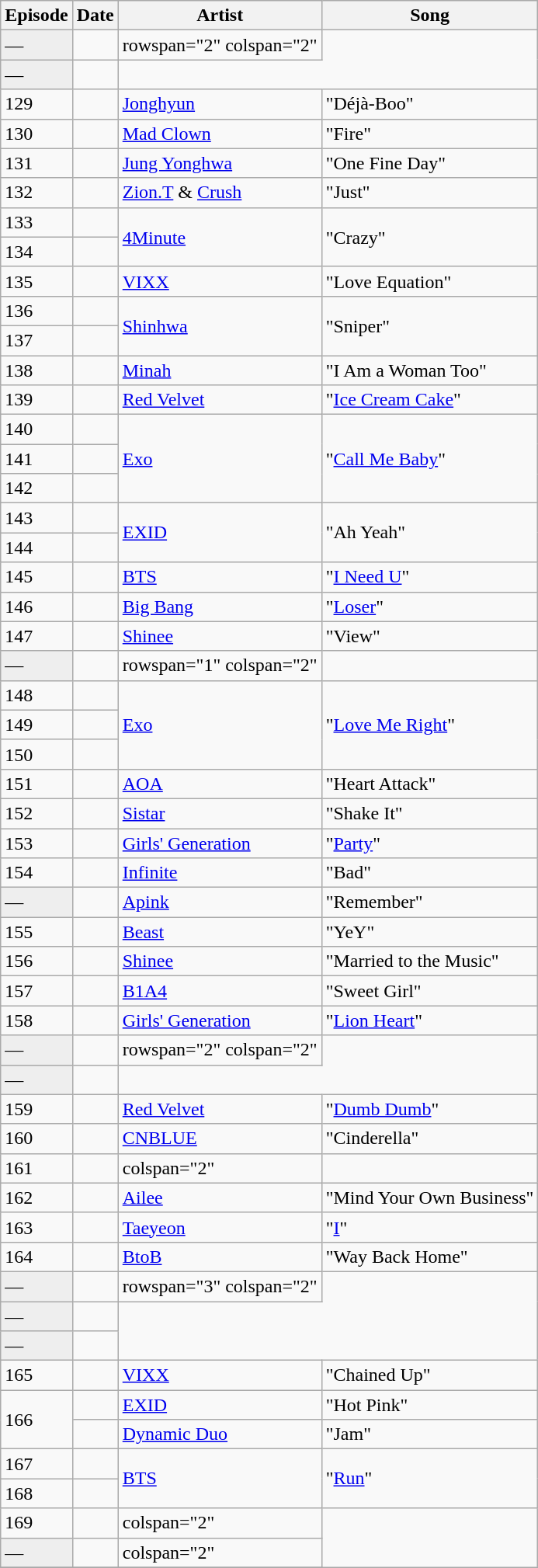<table class="sortable wikitable">
<tr>
<th>Episode</th>
<th>Date</th>
<th>Artist</th>
<th>Song</th>
</tr>
<tr>
<td style="background:#eee;">—</td>
<td></td>
<td>rowspan="2" colspan="2" </td>
</tr>
<tr>
<td style="background:#eee;">—</td>
<td></td>
</tr>
<tr>
<td>129</td>
<td></td>
<td><a href='#'>Jonghyun</a></td>
<td>"Déjà-Boo"</td>
</tr>
<tr>
<td>130</td>
<td></td>
<td><a href='#'>Mad Clown</a></td>
<td>"Fire"</td>
</tr>
<tr>
<td>131</td>
<td></td>
<td><a href='#'>Jung Yonghwa</a></td>
<td>"One Fine Day"</td>
</tr>
<tr>
<td>132</td>
<td></td>
<td><a href='#'>Zion.T</a> & <a href='#'>Crush</a></td>
<td>"Just"</td>
</tr>
<tr>
<td>133</td>
<td></td>
<td rowspan="2"><a href='#'>4Minute</a></td>
<td rowspan="2">"Crazy"</td>
</tr>
<tr>
<td>134</td>
<td></td>
</tr>
<tr>
<td>135</td>
<td></td>
<td><a href='#'>VIXX</a></td>
<td>"Love Equation"</td>
</tr>
<tr>
<td>136</td>
<td></td>
<td rowspan="2"><a href='#'>Shinhwa</a></td>
<td rowspan="2">"Sniper"</td>
</tr>
<tr>
<td>137</td>
<td></td>
</tr>
<tr>
<td>138</td>
<td></td>
<td><a href='#'>Minah</a></td>
<td>"I Am a Woman Too"</td>
</tr>
<tr>
<td>139</td>
<td></td>
<td><a href='#'>Red Velvet</a></td>
<td>"<a href='#'>Ice Cream Cake</a>"</td>
</tr>
<tr>
<td>140</td>
<td></td>
<td rowspan="3"><a href='#'>Exo</a></td>
<td rowspan="3">"<a href='#'>Call Me Baby</a>"</td>
</tr>
<tr>
<td>141</td>
<td></td>
</tr>
<tr>
<td>142</td>
<td></td>
</tr>
<tr>
<td>143</td>
<td></td>
<td rowspan="2"><a href='#'>EXID</a></td>
<td rowspan="2">"Ah Yeah"</td>
</tr>
<tr>
<td>144</td>
<td></td>
</tr>
<tr>
<td>145</td>
<td></td>
<td><a href='#'>BTS</a></td>
<td>"<a href='#'>I Need U</a>"</td>
</tr>
<tr>
<td>146</td>
<td></td>
<td><a href='#'>Big Bang</a></td>
<td>"<a href='#'>Loser</a>"</td>
</tr>
<tr>
<td>147</td>
<td></td>
<td><a href='#'>Shinee</a></td>
<td>"View"</td>
</tr>
<tr>
<td style="background:#eee;">—</td>
<td></td>
<td>rowspan="1" colspan="2" </td>
</tr>
<tr>
<td>148</td>
<td></td>
<td rowspan="3"><a href='#'>Exo</a></td>
<td rowspan="3">"<a href='#'>Love Me Right</a>"</td>
</tr>
<tr>
<td>149</td>
<td></td>
</tr>
<tr>
<td>150</td>
<td></td>
</tr>
<tr>
<td>151</td>
<td></td>
<td><a href='#'>AOA</a></td>
<td>"Heart Attack"</td>
</tr>
<tr>
<td>152</td>
<td></td>
<td><a href='#'>Sistar</a></td>
<td>"Shake It"</td>
</tr>
<tr>
<td>153</td>
<td></td>
<td><a href='#'>Girls' Generation</a></td>
<td>"<a href='#'>Party</a>"</td>
</tr>
<tr>
<td>154</td>
<td></td>
<td><a href='#'>Infinite</a></td>
<td>"Bad"</td>
</tr>
<tr>
<td style="background:#eee;">—</td>
<td></td>
<td><a href='#'>Apink</a></td>
<td>"Remember"</td>
</tr>
<tr>
<td>155</td>
<td></td>
<td><a href='#'>Beast</a></td>
<td>"YeY"</td>
</tr>
<tr>
<td>156</td>
<td></td>
<td><a href='#'>Shinee</a></td>
<td>"Married to the Music"</td>
</tr>
<tr>
<td>157</td>
<td></td>
<td><a href='#'>B1A4</a></td>
<td>"Sweet Girl"</td>
</tr>
<tr>
<td>158</td>
<td></td>
<td><a href='#'>Girls' Generation</a></td>
<td>"<a href='#'>Lion Heart</a>"</td>
</tr>
<tr>
<td style="background:#eee;">—</td>
<td></td>
<td>rowspan="2" colspan="2" </td>
</tr>
<tr>
<td style="background:#eee;">—</td>
<td></td>
</tr>
<tr>
<td>159</td>
<td></td>
<td><a href='#'>Red Velvet</a></td>
<td>"<a href='#'>Dumb Dumb</a>"</td>
</tr>
<tr>
<td>160</td>
<td></td>
<td><a href='#'>CNBLUE</a></td>
<td>"Cinderella"</td>
</tr>
<tr>
<td>161</td>
<td></td>
<td>colspan="2" </td>
</tr>
<tr>
<td>162</td>
<td></td>
<td><a href='#'>Ailee</a></td>
<td>"Mind Your Own Business"</td>
</tr>
<tr>
<td>163</td>
<td></td>
<td><a href='#'>Taeyeon</a></td>
<td>"<a href='#'>I</a>"</td>
</tr>
<tr>
<td>164</td>
<td></td>
<td><a href='#'>BtoB</a></td>
<td>"Way Back Home"</td>
</tr>
<tr>
<td style="background:#eee;">—</td>
<td></td>
<td>rowspan="3" colspan="2" </td>
</tr>
<tr>
<td style="background:#eee;">—</td>
<td></td>
</tr>
<tr>
<td style="background:#eee;">—</td>
<td></td>
</tr>
<tr>
<td>165</td>
<td></td>
<td><a href='#'>VIXX</a></td>
<td>"Chained Up"</td>
</tr>
<tr>
<td rowspan="2">166</td>
<td></td>
<td><a href='#'>EXID</a></td>
<td>"Hot Pink"</td>
</tr>
<tr>
<td></td>
<td><a href='#'>Dynamic Duo</a></td>
<td>"Jam"</td>
</tr>
<tr>
<td>167</td>
<td></td>
<td rowspan="2"><a href='#'>BTS</a></td>
<td rowspan="2">"<a href='#'>Run</a>"</td>
</tr>
<tr>
<td>168</td>
<td></td>
</tr>
<tr>
<td>169</td>
<td></td>
<td>colspan="2" </td>
</tr>
<tr>
<td style="background:#eee;">—</td>
<td></td>
<td>colspan="2" </td>
</tr>
<tr>
</tr>
</table>
